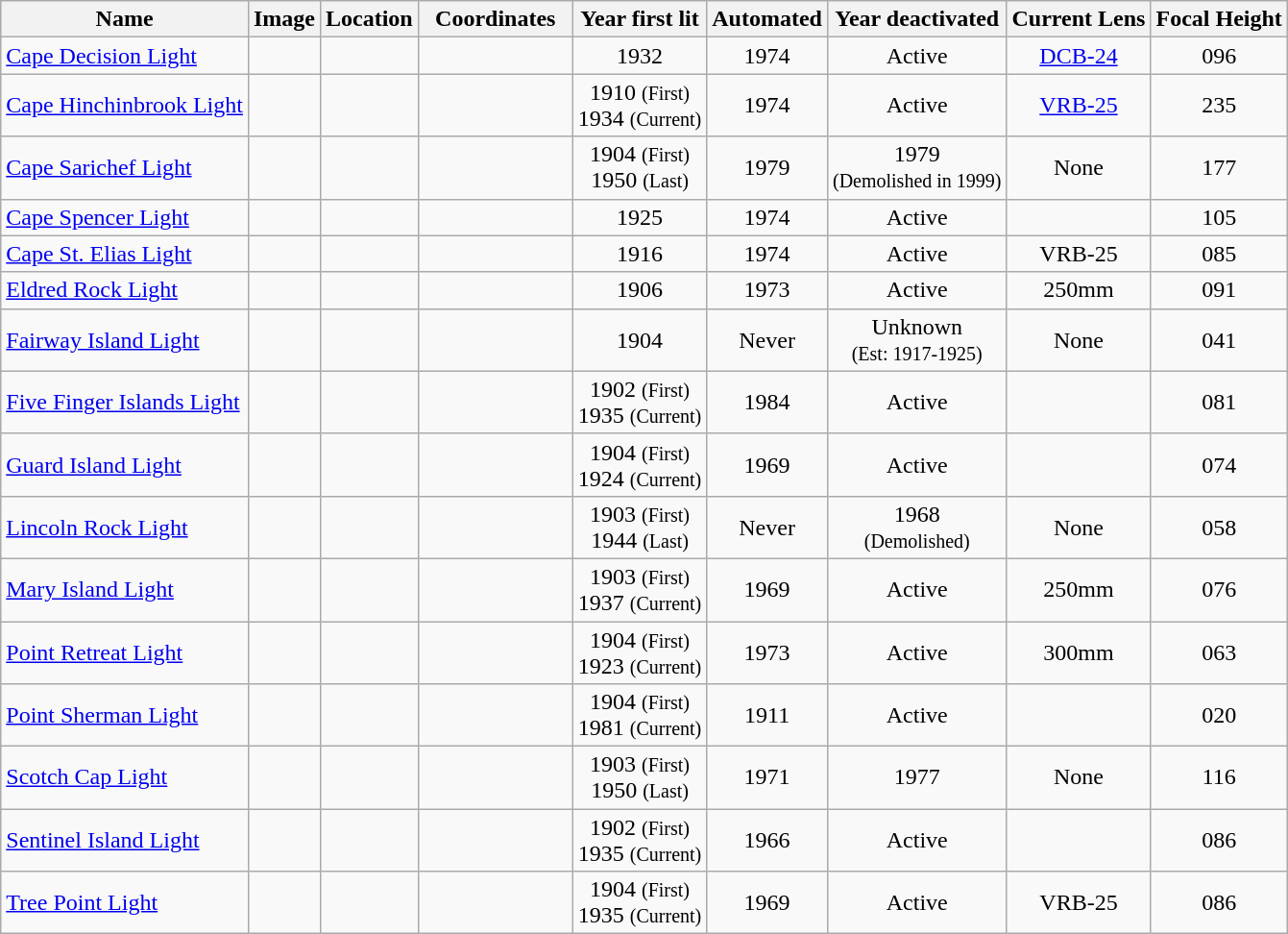<table class="wikitable sortable">
<tr>
<th>Name</th>
<th scope="col" class="unsortable">Image</th>
<th>Location</th>
<th width="100">Coordinates</th>
<th>Year first lit</th>
<th>Automated</th>
<th>Year deactivated</th>
<th>Current Lens</th>
<th>Focal Height</th>
</tr>
<tr>
<td><a href='#'>Cape Decision Light</a></td>
<td></td>
<td></td>
<td></td>
<td style="text-align: center;">1932</td>
<td style="text-align: center;">1974</td>
<td style="text-align: center;">Active</td>
<td style="text-align: center;"><a href='#'>DCB-24</a></td>
<td style="text-align: center;"><span>096</span> </td>
</tr>
<tr>
<td><a href='#'>Cape Hinchinbrook Light</a></td>
<td></td>
<td></td>
<td></td>
<td style="text-align: center;">1910 <small>(First)</small><br> 1934 <small>(Current)</small></td>
<td style="text-align: center;">1974</td>
<td style="text-align: center;">Active</td>
<td style="text-align: center;"><a href='#'>VRB-25</a></td>
<td style="text-align: center;"><span>235</span> </td>
</tr>
<tr>
<td><a href='#'>Cape Sarichef Light</a></td>
<td></td>
<td></td>
<td></td>
<td style="text-align: center;">1904 <small>(First)</small><br> 1950 <small>(Last)</small></td>
<td style="text-align: center;">1979</td>
<td style="text-align: center;">1979<br><small>(Demolished in 1999)</small></td>
<td style="text-align: center;">None</td>
<td style="text-align: center;"><span>177</span> </td>
</tr>
<tr>
<td><a href='#'>Cape Spencer Light</a></td>
<td></td>
<td></td>
<td></td>
<td style="text-align: center;">1925</td>
<td style="text-align: center;">1974</td>
<td style="text-align: center;">Active</td>
<td></td>
<td style="text-align: center;"><span>105</span> </td>
</tr>
<tr>
<td><a href='#'>Cape St. Elias Light</a></td>
<td></td>
<td></td>
<td></td>
<td style="text-align: center;">1916</td>
<td style="text-align: center;">1974</td>
<td style="text-align: center;">Active</td>
<td style="text-align: center;">VRB-25</td>
<td style="text-align: center;"><span>085</span> </td>
</tr>
<tr>
<td><a href='#'>Eldred Rock Light</a></td>
<td></td>
<td></td>
<td></td>
<td style="text-align: center;">1906</td>
<td style="text-align: center;">1973</td>
<td style="text-align: center;">Active</td>
<td style="text-align: center;">250mm</td>
<td style="text-align: center;"><span>091</span> </td>
</tr>
<tr>
<td><a href='#'>Fairway Island Light</a></td>
<td></td>
<td></td>
<td></td>
<td style="text-align: center;">1904</td>
<td style="text-align: center;">Never</td>
<td style="text-align: center;">Unknown<br><small>(Est: 1917-1925)</small></td>
<td style="text-align: center;">None</td>
<td style="text-align: center;"><span>041</span> </td>
</tr>
<tr>
<td><a href='#'>Five Finger Islands Light</a></td>
<td></td>
<td></td>
<td></td>
<td style="text-align: center;">1902 <small>(First)</small><br> 1935 <small>(Current)</small></td>
<td style="text-align: center;">1984</td>
<td style="text-align: center;">Active</td>
<td></td>
<td style="text-align: center;"><span>081</span> </td>
</tr>
<tr>
<td><a href='#'>Guard Island Light</a></td>
<td></td>
<td></td>
<td></td>
<td style="text-align: center;">1904 <small>(First)</small><br> 1924 <small>(Current)</small></td>
<td style="text-align: center;">1969</td>
<td style="text-align: center;">Active</td>
<td></td>
<td style="text-align: center;"><span>074</span> </td>
</tr>
<tr>
<td><a href='#'>Lincoln Rock Light</a></td>
<td></td>
<td></td>
<td></td>
<td style="text-align: center;">1903 <small>(First)</small><br> 1944 <small>(Last)</small></td>
<td style="text-align: center;">Never</td>
<td style="text-align: center;">1968<br><small>(Demolished)</small></td>
<td style="text-align: center;">None</td>
<td style="text-align: center;"><span>058</span> </td>
</tr>
<tr>
<td><a href='#'>Mary Island Light</a></td>
<td></td>
<td></td>
<td></td>
<td style="text-align: center;">1903 <small>(First)</small><br> 1937 <small>(Current)</small></td>
<td style="text-align: center;">1969</td>
<td style="text-align: center;">Active</td>
<td style="text-align: center;">250mm</td>
<td style="text-align: center;"><span>076</span> </td>
</tr>
<tr>
<td><a href='#'>Point Retreat Light</a></td>
<td></td>
<td></td>
<td></td>
<td style="text-align: center;">1904 <small>(First)</small><br> 1923 <small>(Current)</small></td>
<td style="text-align: center;">1973</td>
<td style="text-align: center;">Active</td>
<td style="text-align: center;">300mm</td>
<td style="text-align: center;"><span>063</span> </td>
</tr>
<tr>
<td><a href='#'>Point Sherman Light</a></td>
<td></td>
<td></td>
<td></td>
<td style="text-align: center;">1904 <small>(First)</small><br> 1981 <small>(Current)</small></td>
<td style="text-align: center;">1911</td>
<td style="text-align: center;">Active</td>
<td></td>
<td style="text-align: center;"><span>020</span> </td>
</tr>
<tr>
<td><a href='#'>Scotch Cap Light</a></td>
<td></td>
<td></td>
<td></td>
<td style="text-align: center;">1903 <small>(First)</small><br> 1950 <small>(Last)</small></td>
<td style="text-align: center;">1971</td>
<td style="text-align: center;">1977</td>
<td style="text-align: center;">None</td>
<td style="text-align: center;"><span>116</span> </td>
</tr>
<tr>
<td><a href='#'>Sentinel Island Light</a></td>
<td></td>
<td></td>
<td></td>
<td style="text-align: center;">1902 <small>(First)</small><br> 1935 <small>(Current)</small></td>
<td style="text-align: center;">1966</td>
<td style="text-align: center;">Active</td>
<td></td>
<td style="text-align: center;"><span>086</span> </td>
</tr>
<tr>
<td><a href='#'>Tree Point Light</a></td>
<td></td>
<td></td>
<td></td>
<td style="text-align: center;">1904 <small>(First)</small><br> 1935 <small>(Current)</small></td>
<td style="text-align: center;">1969</td>
<td style="text-align: center;">Active</td>
<td style="text-align: center;">VRB-25</td>
<td style="text-align: center;"><span>086</span> </td>
</tr>
</table>
